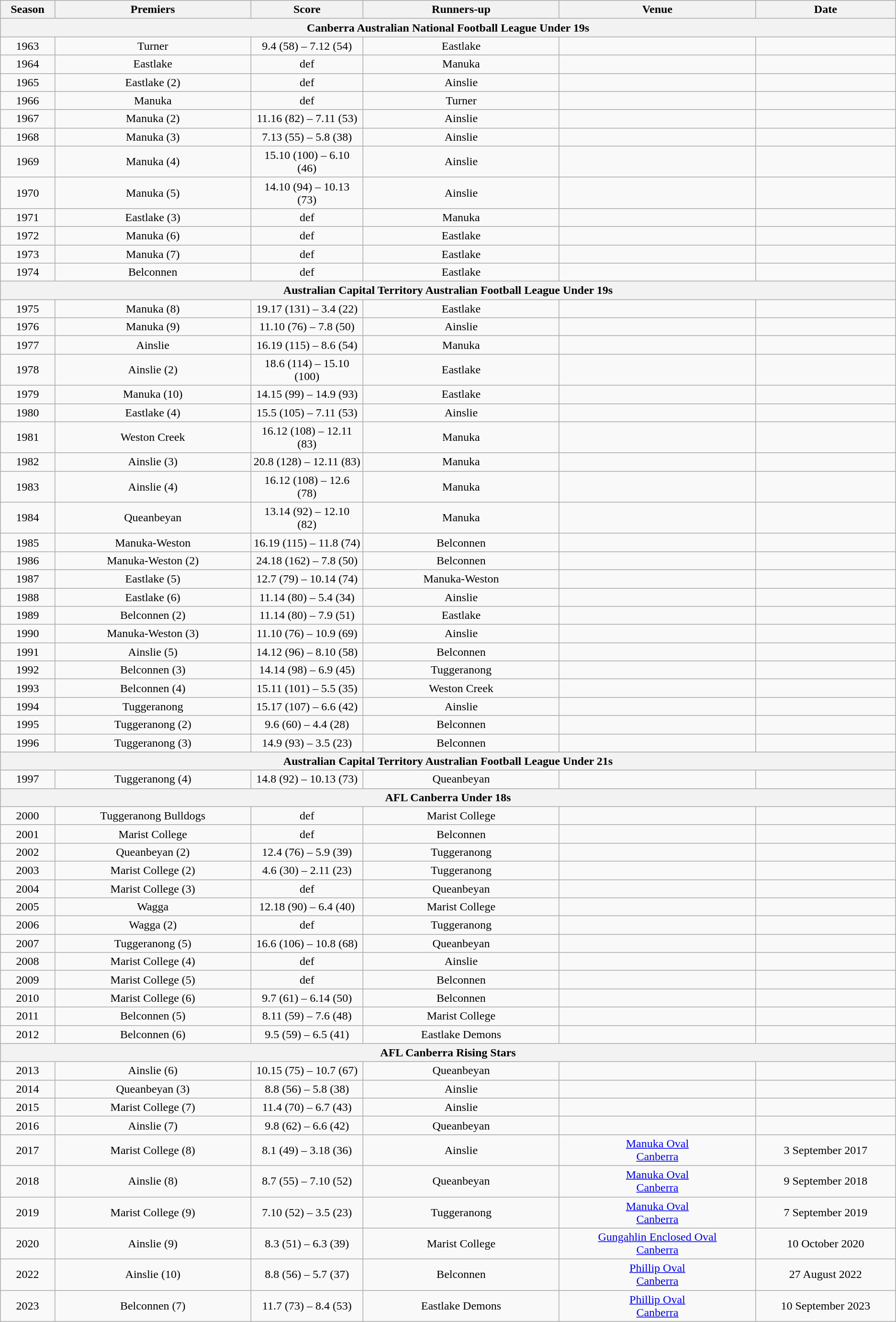<table class="wikitable sortable" style="text-align:center;">
<tr>
<th width="3%">Season</th>
<th width="14%">Premiers</th>
<th width="8%">Score</th>
<th width="14%">Runners-up</th>
<th width="14%">Venue</th>
<th width="10%">Date</th>
</tr>
<tr>
<th colspan="6">Canberra Australian National Football League Under 19s</th>
</tr>
<tr>
<td>1963</td>
<td> Turner</td>
<td>9.4 (58) – 7.12 (54)</td>
<td> Eastlake</td>
<td></td>
<td></td>
</tr>
<tr>
<td>1964</td>
<td> Eastlake</td>
<td>def</td>
<td> Manuka</td>
<td></td>
<td></td>
</tr>
<tr>
<td>1965</td>
<td> Eastlake (2)</td>
<td>def</td>
<td> Ainslie</td>
<td></td>
<td></td>
</tr>
<tr>
<td>1966</td>
<td> Manuka</td>
<td>def</td>
<td> Turner</td>
<td></td>
<td></td>
</tr>
<tr>
<td>1967</td>
<td> Manuka (2)</td>
<td>11.16 (82) – 7.11 (53)</td>
<td> Ainslie</td>
<td></td>
<td></td>
</tr>
<tr>
<td>1968</td>
<td> Manuka (3)</td>
<td>7.13 (55) – 5.8 (38)</td>
<td> Ainslie</td>
<td></td>
<td></td>
</tr>
<tr>
<td>1969</td>
<td> Manuka (4)</td>
<td>15.10 (100) – 6.10 (46)</td>
<td> Ainslie</td>
<td></td>
<td></td>
</tr>
<tr>
<td>1970</td>
<td> Manuka (5)</td>
<td>14.10 (94) – 10.13 (73)</td>
<td> Ainslie</td>
<td></td>
<td></td>
</tr>
<tr>
<td>1971</td>
<td> Eastlake (3)</td>
<td>def</td>
<td> Manuka</td>
<td></td>
<td></td>
</tr>
<tr>
<td>1972</td>
<td> Manuka (6)</td>
<td>def</td>
<td> Eastlake</td>
<td></td>
<td></td>
</tr>
<tr>
<td>1973</td>
<td> Manuka (7)</td>
<td>def</td>
<td> Eastlake</td>
<td></td>
<td></td>
</tr>
<tr>
<td>1974</td>
<td> Belconnen</td>
<td>def</td>
<td> Eastlake</td>
<td></td>
<td></td>
</tr>
<tr>
<th colspan="6">Australian Capital Territory Australian Football League Under 19s</th>
</tr>
<tr>
<td>1975</td>
<td> Manuka (8)</td>
<td>19.17 (131) – 3.4 (22)</td>
<td> Eastlake</td>
<td></td>
<td></td>
</tr>
<tr>
<td>1976</td>
<td> Manuka (9)</td>
<td>11.10 (76) – 7.8 (50)</td>
<td> Ainslie</td>
<td></td>
<td></td>
</tr>
<tr>
<td>1977</td>
<td> Ainslie</td>
<td>16.19 (115) – 8.6 (54)</td>
<td> Manuka</td>
<td></td>
<td></td>
</tr>
<tr>
<td>1978</td>
<td> Ainslie (2)</td>
<td>18.6 (114) – 15.10 (100)</td>
<td> Eastlake</td>
<td></td>
<td></td>
</tr>
<tr>
<td>1979</td>
<td> Manuka (10)</td>
<td>14.15 (99) – 14.9 (93)</td>
<td> Eastlake</td>
<td></td>
<td></td>
</tr>
<tr>
<td>1980</td>
<td> Eastlake (4)</td>
<td>15.5 (105) – 7.11 (53)</td>
<td> Ainslie</td>
<td></td>
<td></td>
</tr>
<tr>
<td>1981</td>
<td> Weston Creek</td>
<td>16.12 (108) – 12.11 (83)</td>
<td> Manuka</td>
<td></td>
<td></td>
</tr>
<tr>
<td>1982</td>
<td> Ainslie (3)</td>
<td>20.8 (128) – 12.11 (83)</td>
<td> Manuka</td>
<td></td>
<td></td>
</tr>
<tr>
<td>1983</td>
<td> Ainslie (4)</td>
<td>16.12 (108) – 12.6 (78)</td>
<td> Manuka</td>
<td></td>
<td></td>
</tr>
<tr>
<td>1984</td>
<td> Queanbeyan</td>
<td>13.14 (92) – 12.10 (82)</td>
<td> Manuka</td>
<td></td>
<td></td>
</tr>
<tr>
<td>1985</td>
<td> Manuka-Weston</td>
<td>16.19 (115) – 11.8 (74)</td>
<td> Belconnen</td>
<td></td>
<td></td>
</tr>
<tr>
<td>1986</td>
<td> Manuka-Weston (2)</td>
<td>24.18 (162) – 7.8 (50)</td>
<td> Belconnen</td>
<td></td>
<td></td>
</tr>
<tr>
<td>1987</td>
<td> Eastlake (5)</td>
<td>12.7 (79) – 10.14 (74)</td>
<td> Manuka-Weston</td>
<td></td>
<td></td>
</tr>
<tr>
<td>1988</td>
<td> Eastlake (6)</td>
<td>11.14 (80) – 5.4 (34)</td>
<td> Ainslie</td>
<td></td>
<td></td>
</tr>
<tr>
<td>1989</td>
<td> Belconnen (2)</td>
<td>11.14 (80) – 7.9 (51)</td>
<td> Eastlake</td>
<td></td>
<td></td>
</tr>
<tr>
<td>1990</td>
<td> Manuka-Weston (3)</td>
<td>11.10 (76) – 10.9 (69)</td>
<td> Ainslie</td>
<td></td>
<td></td>
</tr>
<tr>
<td>1991</td>
<td> Ainslie (5)</td>
<td>14.12 (96) – 8.10 (58)</td>
<td> Belconnen</td>
<td></td>
<td></td>
</tr>
<tr>
<td>1992</td>
<td> Belconnen (3)</td>
<td>14.14 (98) – 6.9 (45)</td>
<td> Tuggeranong</td>
<td></td>
<td></td>
</tr>
<tr>
<td>1993</td>
<td> Belconnen (4)</td>
<td>15.11 (101) – 5.5 (35)</td>
<td> Weston Creek</td>
<td></td>
<td></td>
</tr>
<tr>
<td>1994</td>
<td> Tuggeranong</td>
<td>15.17 (107) – 6.6 (42)</td>
<td> Ainslie</td>
<td></td>
<td></td>
</tr>
<tr>
<td>1995</td>
<td> Tuggeranong (2)</td>
<td>9.6 (60) – 4.4 (28)</td>
<td> Belconnen</td>
<td></td>
<td></td>
</tr>
<tr>
<td>1996</td>
<td> Tuggeranong (3)</td>
<td>14.9 (93) – 3.5 (23)</td>
<td> Belconnen</td>
<td></td>
<td></td>
</tr>
<tr>
<th colspan="6">Australian Capital Territory Australian Football League Under 21s</th>
</tr>
<tr>
<td>1997</td>
<td> Tuggeranong (4)</td>
<td>14.8 (92) – 10.13 (73)</td>
<td> Queanbeyan</td>
<td></td>
<td></td>
</tr>
<tr>
<th colspan="6">AFL Canberra Under 18s</th>
</tr>
<tr>
<td>2000</td>
<td> Tuggeranong Bulldogs</td>
<td>def</td>
<td> Marist College</td>
<td></td>
<td></td>
</tr>
<tr>
<td>2001</td>
<td> Marist College</td>
<td>def</td>
<td> Belconnen</td>
<td></td>
<td></td>
</tr>
<tr>
<td>2002</td>
<td> Queanbeyan (2)</td>
<td>12.4 (76) – 5.9 (39)</td>
<td> Tuggeranong</td>
<td></td>
<td></td>
</tr>
<tr>
<td>2003</td>
<td> Marist College (2)</td>
<td>4.6 (30) – 2.11 (23)</td>
<td> Tuggeranong</td>
<td></td>
<td></td>
</tr>
<tr>
<td>2004</td>
<td> Marist College (3)</td>
<td>def</td>
<td> Queanbeyan</td>
<td></td>
<td></td>
</tr>
<tr>
<td>2005</td>
<td> Wagga</td>
<td>12.18 (90) – 6.4 (40)</td>
<td> Marist College</td>
<td></td>
<td></td>
</tr>
<tr>
<td>2006</td>
<td> Wagga (2)</td>
<td>def</td>
<td> Tuggeranong</td>
<td></td>
<td></td>
</tr>
<tr>
<td>2007</td>
<td> Tuggeranong (5)</td>
<td>16.6 (106) – 10.8 (68)</td>
<td> Queanbeyan</td>
<td></td>
<td></td>
</tr>
<tr>
<td>2008</td>
<td> Marist College (4)</td>
<td>def</td>
<td> Ainslie</td>
<td></td>
<td></td>
</tr>
<tr>
<td>2009</td>
<td> Marist College (5)</td>
<td>def</td>
<td> Belconnen</td>
<td></td>
<td></td>
</tr>
<tr>
<td>2010</td>
<td> Marist College (6)</td>
<td>9.7 (61) – 6.14 (50)</td>
<td> Belconnen</td>
<td></td>
<td></td>
</tr>
<tr>
<td>2011</td>
<td> Belconnen (5)</td>
<td>8.11 (59) – 7.6 (48)</td>
<td> Marist College</td>
<td></td>
<td></td>
</tr>
<tr>
<td>2012</td>
<td> Belconnen (6)</td>
<td>9.5 (59) – 6.5 (41)</td>
<td> Eastlake Demons</td>
<td></td>
<td></td>
</tr>
<tr>
<th colspan="6">AFL Canberra Rising Stars</th>
</tr>
<tr>
<td>2013</td>
<td> Ainslie (6)</td>
<td>10.15 (75) – 10.7 (67)</td>
<td> Queanbeyan</td>
<td></td>
<td></td>
</tr>
<tr>
<td>2014</td>
<td> Queanbeyan (3)</td>
<td>8.8 (56) – 5.8 (38)</td>
<td> Ainslie</td>
<td></td>
<td></td>
</tr>
<tr>
<td>2015</td>
<td> Marist College (7)</td>
<td>11.4 (70) – 6.7 (43)</td>
<td> Ainslie</td>
<td></td>
<td></td>
</tr>
<tr>
<td>2016</td>
<td> Ainslie (7)</td>
<td>9.8 (62) – 6.6 (42)</td>
<td> Queanbeyan</td>
<td></td>
<td></td>
</tr>
<tr>
<td>2017</td>
<td> Marist College (8)</td>
<td>8.1 (49) – 3.18 (36)</td>
<td> Ainslie</td>
<td><a href='#'>Manuka Oval</a><br><a href='#'>Canberra</a></td>
<td>3 September 2017</td>
</tr>
<tr>
<td>2018</td>
<td> Ainslie (8)</td>
<td>8.7 (55) – 7.10 (52)</td>
<td> Queanbeyan</td>
<td><a href='#'>Manuka Oval</a><br><a href='#'>Canberra</a></td>
<td>9 September 2018</td>
</tr>
<tr>
<td>2019</td>
<td> Marist College (9)</td>
<td>7.10 (52) – 3.5 (23)</td>
<td> Tuggeranong</td>
<td><a href='#'>Manuka Oval</a><br><a href='#'>Canberra</a></td>
<td>7 September 2019</td>
</tr>
<tr>
<td>2020</td>
<td> Ainslie (9)</td>
<td>8.3 (51) – 6.3 (39)</td>
<td> Marist College</td>
<td><a href='#'>Gungahlin Enclosed Oval</a><br><a href='#'>Canberra</a></td>
<td>10 October 2020</td>
</tr>
<tr>
<td>2022</td>
<td> Ainslie (10)</td>
<td>8.8 (56) – 5.7 (37)</td>
<td> Belconnen</td>
<td><a href='#'>Phillip Oval</a><br><a href='#'>Canberra</a></td>
<td>27 August 2022</td>
</tr>
<tr>
<td>2023</td>
<td> Belconnen (7)</td>
<td>11.7 (73) – 8.4 (53)</td>
<td> Eastlake Demons</td>
<td><a href='#'>Phillip Oval</a><br><a href='#'>Canberra</a></td>
<td>10 September 2023</td>
</tr>
</table>
